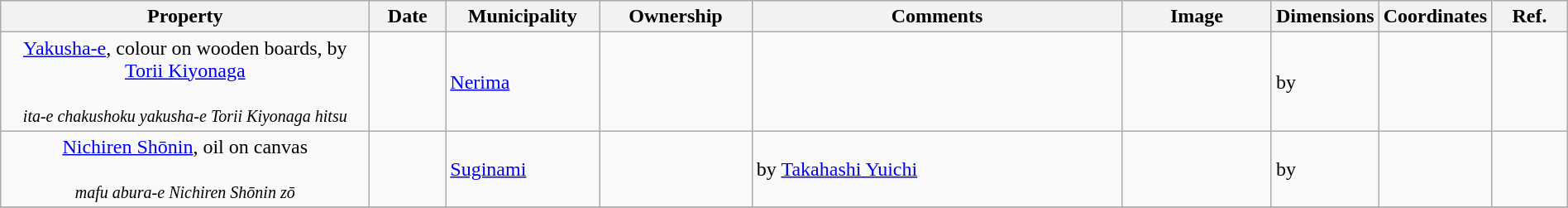<table class="wikitable sortable"  style="width:100%;">
<tr>
<th width="25%" align="left">Property</th>
<th width="5%" align="left" data-sort-type="number">Date</th>
<th width="10%" align="left">Municipality</th>
<th width="10%" align="left">Ownership</th>
<th width="25%" align="left" class="unsortable">Comments</th>
<th width="10%" align="left" class="unsortable">Image</th>
<th width="5%" align="left" class="unsortable">Dimensions</th>
<th width="5%" align="left" class="unsortable">Coordinates</th>
<th width="5%" align="left" class="unsortable">Ref.</th>
</tr>
<tr>
<td align="center"><a href='#'>Yakusha-e</a>, colour on wooden boards, by <a href='#'>Torii Kiyonaga</a><br><br><small><em>ita-e chakushoku yakusha-e Torii Kiyonaga hitsu</em></small></td>
<td></td>
<td><a href='#'>Nerima</a></td>
<td></td>
<td></td>
<td></td>
<td> by </td>
<td></td>
<td></td>
</tr>
<tr>
<td align="center"><a href='#'>Nichiren Shōnin</a>, oil on canvas<br><br><small><em>mafu abura-e Nichiren Shōnin zō</em></small></td>
<td></td>
<td><a href='#'>Suginami</a></td>
<td></td>
<td>by <a href='#'>Takahashi Yuichi</a></td>
<td></td>
<td> by </td>
<td></td>
<td></td>
</tr>
<tr>
</tr>
</table>
